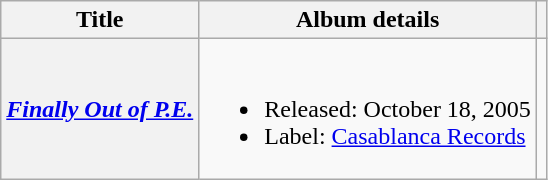<table class="wikitable plainrowheaders unsortable" style="text-align: margin;">
<tr>
<th scope="col">Title</th>
<th scope="col">Album details</th>
<th scope="col"></th>
</tr>
<tr>
<th scope="row"><em><a href='#'>Finally Out of P.E.</a></em></th>
<td><br><ul><li>Released: October 18, 2005</li><li>Label: <a href='#'>Casablanca Records</a></li></ul></td>
<td style="text-align:center;"></td>
</tr>
</table>
